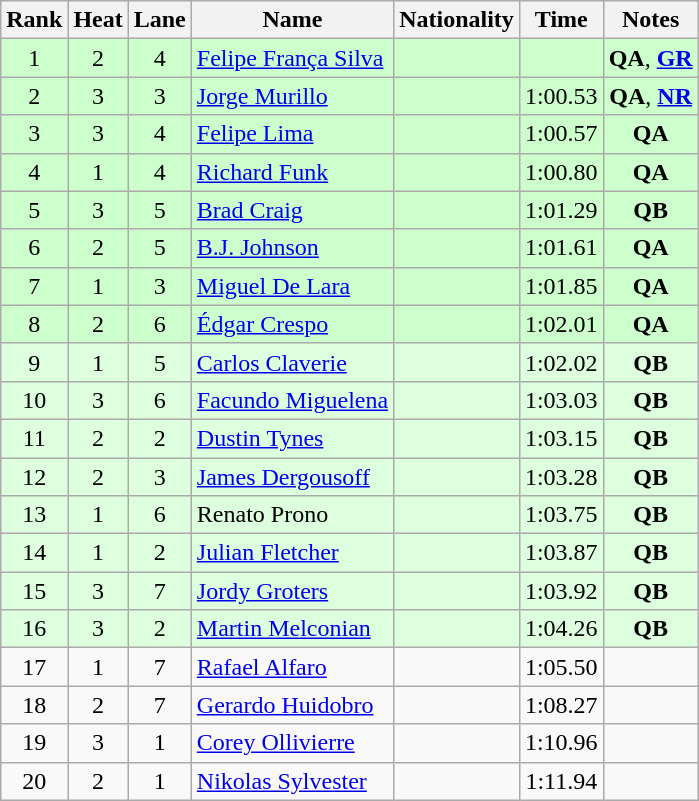<table class="wikitable sortable" style="text-align:center">
<tr>
<th>Rank</th>
<th>Heat</th>
<th>Lane</th>
<th>Name</th>
<th>Nationality</th>
<th>Time</th>
<th>Notes</th>
</tr>
<tr bgcolor=ccffcc>
<td>1</td>
<td>2</td>
<td>4</td>
<td align=left><a href='#'>Felipe França Silva</a></td>
<td align=left></td>
<td></td>
<td><strong>QA</strong>, <strong><a href='#'>GR</a></strong></td>
</tr>
<tr bgcolor=ccffcc>
<td>2</td>
<td>3</td>
<td>3</td>
<td align=left><a href='#'>Jorge Murillo</a></td>
<td align=left></td>
<td>1:00.53</td>
<td><strong>QA</strong>, <strong><a href='#'>NR</a></strong></td>
</tr>
<tr bgcolor=ccffcc>
<td>3</td>
<td>3</td>
<td>4</td>
<td align=left><a href='#'>Felipe Lima</a></td>
<td align=left></td>
<td>1:00.57</td>
<td><strong>QA</strong></td>
</tr>
<tr bgcolor=ccffcc>
<td>4</td>
<td>1</td>
<td>4</td>
<td align=left><a href='#'>Richard Funk</a></td>
<td align=left></td>
<td>1:00.80</td>
<td><strong>QA</strong></td>
</tr>
<tr bgcolor=ccffcc>
<td>5</td>
<td>3</td>
<td>5</td>
<td align=left><a href='#'>Brad Craig</a></td>
<td align=left></td>
<td>1:01.29</td>
<td><strong>QB</strong></td>
</tr>
<tr bgcolor=ccffcc>
<td>6</td>
<td>2</td>
<td>5</td>
<td align=left><a href='#'>B.J. Johnson</a></td>
<td align=left></td>
<td>1:01.61</td>
<td><strong>QA</strong></td>
</tr>
<tr bgcolor=ccffcc>
<td>7</td>
<td>1</td>
<td>3</td>
<td align=left><a href='#'>Miguel De Lara</a></td>
<td align=left></td>
<td>1:01.85</td>
<td><strong>QA</strong></td>
</tr>
<tr bgcolor=ccffcc>
<td>8</td>
<td>2</td>
<td>6</td>
<td align=left><a href='#'>Édgar Crespo</a></td>
<td align=left></td>
<td>1:02.01</td>
<td><strong>QA</strong></td>
</tr>
<tr bgcolor=ddffdd>
<td>9</td>
<td>1</td>
<td>5</td>
<td align=left><a href='#'>Carlos Claverie</a></td>
<td align=left></td>
<td>1:02.02</td>
<td><strong>QB</strong></td>
</tr>
<tr bgcolor=ddffdd>
<td>10</td>
<td>3</td>
<td>6</td>
<td align=left><a href='#'>Facundo Miguelena</a></td>
<td align=left></td>
<td>1:03.03</td>
<td><strong>QB</strong></td>
</tr>
<tr bgcolor=ddffdd>
<td>11</td>
<td>2</td>
<td>2</td>
<td align=left><a href='#'>Dustin Tynes</a></td>
<td align=left></td>
<td>1:03.15</td>
<td><strong>QB</strong></td>
</tr>
<tr bgcolor=ddffdd>
<td>12</td>
<td>2</td>
<td>3</td>
<td align=left><a href='#'>James Dergousoff</a></td>
<td align=left></td>
<td>1:03.28</td>
<td><strong>QB</strong></td>
</tr>
<tr bgcolor=ddffdd>
<td>13</td>
<td>1</td>
<td>6</td>
<td align=left>Renato Prono</td>
<td align=left></td>
<td>1:03.75</td>
<td><strong>QB</strong></td>
</tr>
<tr bgcolor=ddffdd>
<td>14</td>
<td>1</td>
<td>2</td>
<td align=left><a href='#'>Julian Fletcher</a></td>
<td align=left></td>
<td>1:03.87</td>
<td><strong>QB</strong></td>
</tr>
<tr bgcolor=ddffdd>
<td>15</td>
<td>3</td>
<td>7</td>
<td align=left><a href='#'>Jordy Groters</a></td>
<td align=left></td>
<td>1:03.92</td>
<td><strong>QB</strong></td>
</tr>
<tr bgcolor=ddffdd>
<td>16</td>
<td>3</td>
<td>2</td>
<td align=left><a href='#'>Martin Melconian</a></td>
<td align=left></td>
<td>1:04.26</td>
<td><strong>QB</strong></td>
</tr>
<tr>
<td>17</td>
<td>1</td>
<td>7</td>
<td align=left><a href='#'>Rafael Alfaro</a></td>
<td align=left></td>
<td>1:05.50</td>
<td></td>
</tr>
<tr>
<td>18</td>
<td>2</td>
<td>7</td>
<td align=left><a href='#'>Gerardo Huidobro</a></td>
<td align=left></td>
<td>1:08.27</td>
<td></td>
</tr>
<tr>
<td>19</td>
<td>3</td>
<td>1</td>
<td align=left><a href='#'>Corey Ollivierre</a></td>
<td align=left></td>
<td>1:10.96</td>
<td></td>
</tr>
<tr>
<td>20</td>
<td>2</td>
<td>1</td>
<td align=left><a href='#'>Nikolas Sylvester</a></td>
<td align=left></td>
<td>1:11.94</td>
<td></td>
</tr>
</table>
